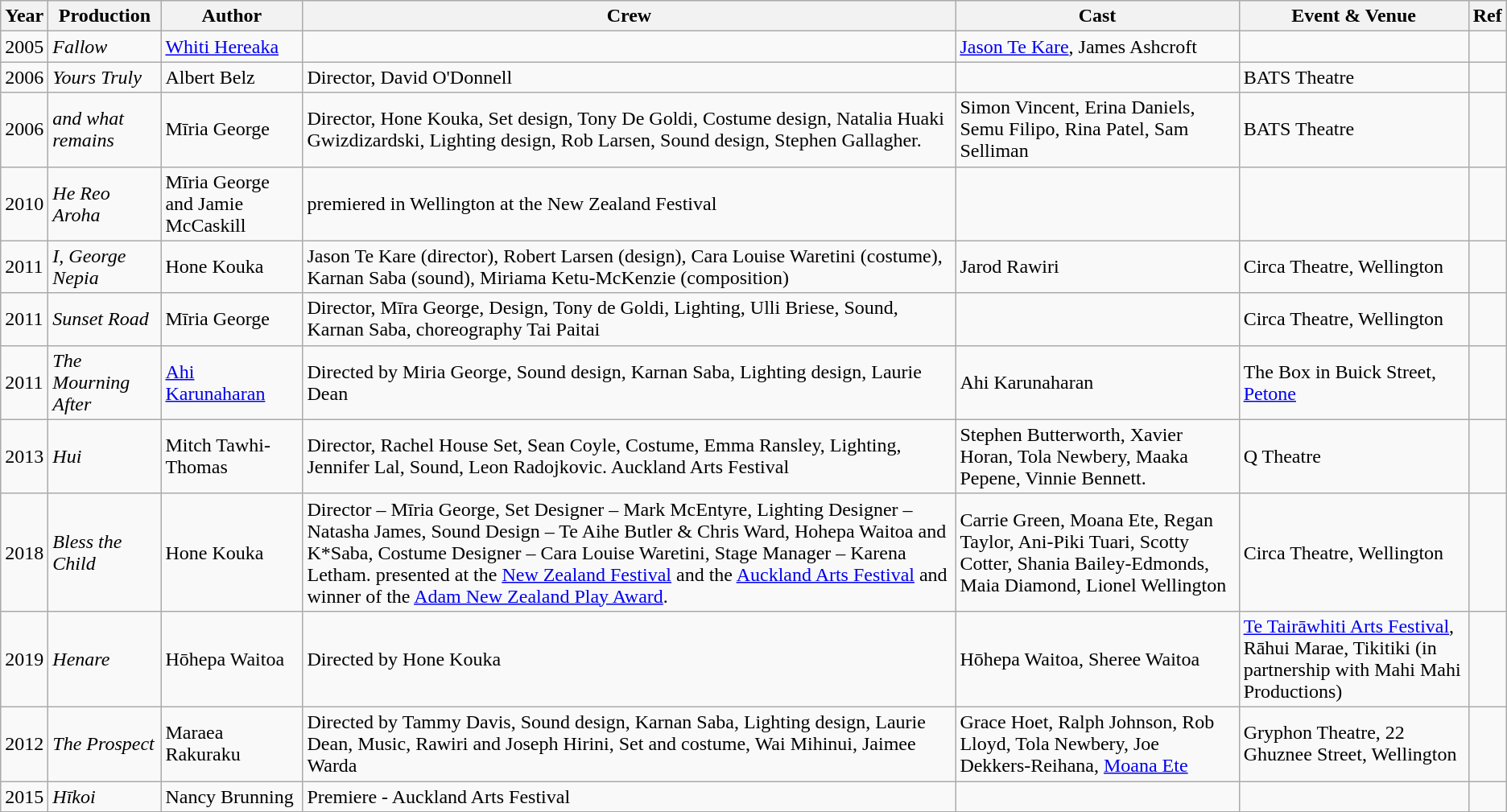<table class="wikitable">
<tr>
<th>Year</th>
<th>Production</th>
<th>Author</th>
<th>Crew</th>
<th>Cast</th>
<th>Event & Venue</th>
<th>Ref</th>
</tr>
<tr>
<td>2005</td>
<td><em>Fallow</em></td>
<td><a href='#'>Whiti Hereaka</a></td>
<td></td>
<td><a href='#'>Jason Te Kare</a>, James Ashcroft</td>
<td></td>
<td></td>
</tr>
<tr>
<td>2006</td>
<td><em>Yours Truly</em></td>
<td>Albert Belz</td>
<td>Director, David O'Donnell</td>
<td></td>
<td>BATS Theatre</td>
<td></td>
</tr>
<tr>
<td>2006</td>
<td><em>and what remains</em></td>
<td>Mīria George</td>
<td>Director, Hone Kouka, Set design, Tony De Goldi, Costume design, Natalia Huaki Gwizdizardski, Lighting design, Rob Larsen, Sound design, Stephen Gallagher.</td>
<td>Simon Vincent, Erina Daniels, Semu Filipo, Rina Patel, Sam Selliman</td>
<td>BATS Theatre</td>
<td></td>
</tr>
<tr>
<td>2010</td>
<td><em>He Reo Aroha</em></td>
<td>Mīria George and Jamie McCaskill</td>
<td>premiered in Wellington at the New Zealand Festival</td>
<td></td>
<td></td>
<td></td>
</tr>
<tr>
<td>2011</td>
<td><em>I, George Nepia</em></td>
<td>Hone Kouka</td>
<td>Jason Te Kare (director), Robert Larsen (design), Cara Louise Waretini (costume), Karnan Saba (sound), Miriama Ketu-McKenzie (composition)</td>
<td>Jarod Rawiri</td>
<td>Circa Theatre, Wellington</td>
<td></td>
</tr>
<tr>
<td>2011</td>
<td><em>Sunset Road</em></td>
<td>Mīria George</td>
<td>Director, Mīra George, Design, Tony de Goldi, Lighting, Ulli Briese, Sound, Karnan Saba, choreography Tai Paitai</td>
<td></td>
<td>Circa Theatre, Wellington</td>
<td></td>
</tr>
<tr>
<td>2011</td>
<td><em>The Mourning After</em></td>
<td><a href='#'>Ahi Karunaharan</a></td>
<td>Directed by Miria George, Sound design, Karnan Saba, Lighting design, Laurie Dean</td>
<td>Ahi Karunaharan</td>
<td>The Box in Buick Street, <a href='#'>Petone</a></td>
<td></td>
</tr>
<tr>
<td>2013</td>
<td><em>Hui</em></td>
<td>Mitch Tawhi-Thomas</td>
<td>Director, Rachel House Set, Sean Coyle, Costume, Emma Ransley, Lighting, Jennifer Lal, Sound, Leon Radojkovic. Auckland Arts Festival</td>
<td>Stephen Butterworth, Xavier Horan, Tola Newbery, Maaka Pepene, Vinnie Bennett.</td>
<td>Q Theatre</td>
<td></td>
</tr>
<tr>
<td>2018</td>
<td><em>Bless the Child</em></td>
<td>Hone Kouka</td>
<td>Director – Mīria George, Set Designer – Mark McEntyre, Lighting Designer – Natasha James, Sound Design – Te Aihe Butler & Chris Ward, Hohepa Waitoa and K*Saba, Costume Designer – Cara Louise Waretini, Stage Manager – Karena Letham. presented at the <a href='#'>New Zealand Festival</a> and the <a href='#'>Auckland Arts Festival</a> and winner of the <a href='#'>Adam New Zealand Play Award</a>.</td>
<td>Carrie Green, Moana Ete, Regan Taylor, Ani-Piki Tuari, Scotty Cotter, Shania Bailey-Edmonds, Maia Diamond, Lionel Wellington</td>
<td>Circa Theatre, Wellington</td>
<td></td>
</tr>
<tr>
<td>2019</td>
<td><em>Henare</em></td>
<td>Hōhepa Waitoa</td>
<td>Directed by Hone Kouka</td>
<td>Hōhepa Waitoa, Sheree Waitoa</td>
<td><a href='#'>Te Tairāwhiti Arts Festival</a>, Rāhui Marae, Tikitiki (in partnership with Mahi Mahi Productions)</td>
<td></td>
</tr>
<tr>
<td>2012</td>
<td><em>The Prospect</em></td>
<td>Maraea Rakuraku</td>
<td>Directed by Tammy Davis, Sound design, Karnan Saba, Lighting design, Laurie Dean, Music, Rawiri and Joseph Hirini, Set and costume, Wai Mihinui, Jaimee Warda</td>
<td>Grace Hoet, Ralph Johnson, Rob Lloyd, Tola Newbery, Joe Dekkers-Reihana, <a href='#'>Moana Ete</a></td>
<td>Gryphon Theatre, 22 Ghuznee Street, Wellington</td>
<td></td>
</tr>
<tr>
<td>2015</td>
<td><em>Hīkoi</em></td>
<td>Nancy Brunning</td>
<td>Premiere -  Auckland Arts Festival</td>
<td></td>
<td></td>
<td></td>
</tr>
</table>
